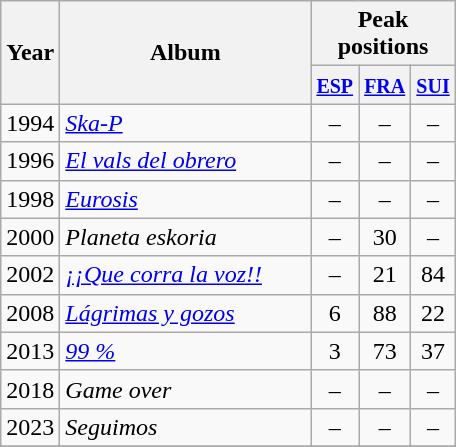<table class="wikitable">
<tr>
<th align="center" rowspan="2" width="10">Year</th>
<th align="center" rowspan="2" width="160">Album</th>
<th align="center" colspan="3" width="30">Peak positions</th>
</tr>
<tr>
<th width="20"><small><a href='#'>ESP</a></small><br></th>
<th width="20"><small><a href='#'>FRA</a><br></small></th>
<th width="20"><small><a href='#'>SUI</a></small><br></th>
</tr>
<tr>
<td>1994</td>
<td><em><a href='#'>Ska-P</a></em></td>
<td align="center">–</td>
<td align="center">–</td>
<td align="center">–</td>
</tr>
<tr>
<td>1996</td>
<td><em><a href='#'>El vals del obrero</a></em></td>
<td align="center">–</td>
<td align="center">–</td>
<td align="center">–</td>
</tr>
<tr>
<td>1998</td>
<td><em><a href='#'>Eurosis</a></em></td>
<td align="center">–</td>
<td align="center">–</td>
<td align="center">–</td>
</tr>
<tr>
<td>2000</td>
<td><em>Planeta eskoria</em></td>
<td align="center">–</td>
<td align="center">30</td>
<td align="center">–</td>
</tr>
<tr>
<td>2002</td>
<td><em><a href='#'>¡¡Que corra la voz!!</a></em></td>
<td align="center">–</td>
<td align="center">21</td>
<td align="center">84</td>
</tr>
<tr>
<td>2008</td>
<td><em><a href='#'>Lágrimas y gozos</a></em></td>
<td align="center">6</td>
<td align="center">88</td>
<td align="center">22</td>
</tr>
<tr>
<td>2013</td>
<td><em><a href='#'>99 %</a></em></td>
<td align="center">3</td>
<td align="center">73</td>
<td align="center">37</td>
</tr>
<tr>
<td>2018</td>
<td><em>Game over</em></td>
<td align="center">–</td>
<td align="center">–</td>
<td align="center">–</td>
</tr>
<tr>
<td>2023</td>
<td><em>Seguimos</em></td>
<td align="center">–</td>
<td align="center">–</td>
<td align="center">–</td>
</tr>
<tr>
</tr>
</table>
